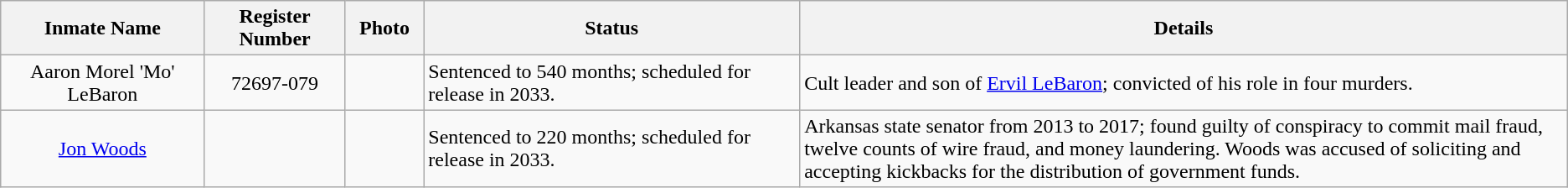<table class="wikitable sortable">
<tr>
<th width=13%>Inmate Name</th>
<th width=9%>Register Number</th>
<th width=5%>Photo</th>
<th width=24%>Status</th>
<th width=54%>Details</th>
</tr>
<tr>
<td align="center">Aaron Morel 'Mo' LeBaron</td>
<td align="center">72697-079</td>
<td></td>
<td>Sentenced to 540 months; scheduled for release in 2033.</td>
<td>Cult leader and son of <a href='#'>Ervil LeBaron</a>; convicted of his role in four murders.</td>
</tr>
<tr>
<td align="center"><a href='#'>Jon Woods</a></td>
<td align="center"></td>
<td></td>
<td>Sentenced to 220 months; scheduled for release in 2033.</td>
<td>Arkansas state senator from 2013 to 2017; found guilty of conspiracy to commit mail fraud, twelve counts of wire fraud, and money laundering. Woods was accused of soliciting and accepting kickbacks for the distribution of government funds.</td>
</tr>
</table>
